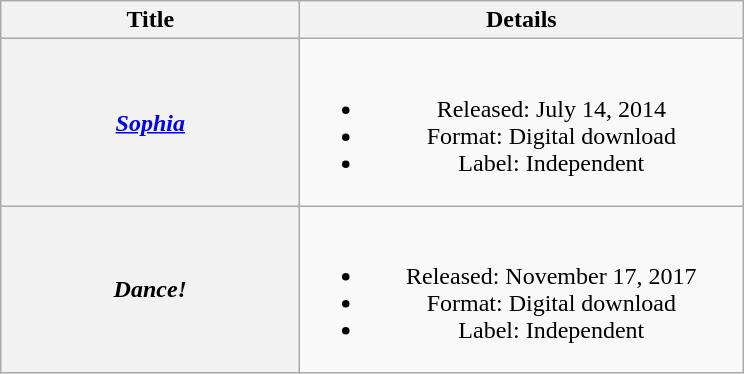<table class="wikitable plainrowheaders" style="text-align:center;" border="1">
<tr>
<th scope="col" style="width:12em;">Title</th>
<th scope="col" style="width:18em;">Details</th>
</tr>
<tr>
<th scope="row"><em><a href='#'>Sophia</a></em></th>
<td><br><ul><li>Released: July 14, 2014</li><li>Format: Digital download</li><li>Label: Independent</li></ul></td>
</tr>
<tr>
<th scope="row"><em>Dance!</em></th>
<td><br><ul><li>Released: November 17, 2017</li><li>Format: Digital download</li><li>Label: Independent</li></ul></td>
</tr>
</table>
